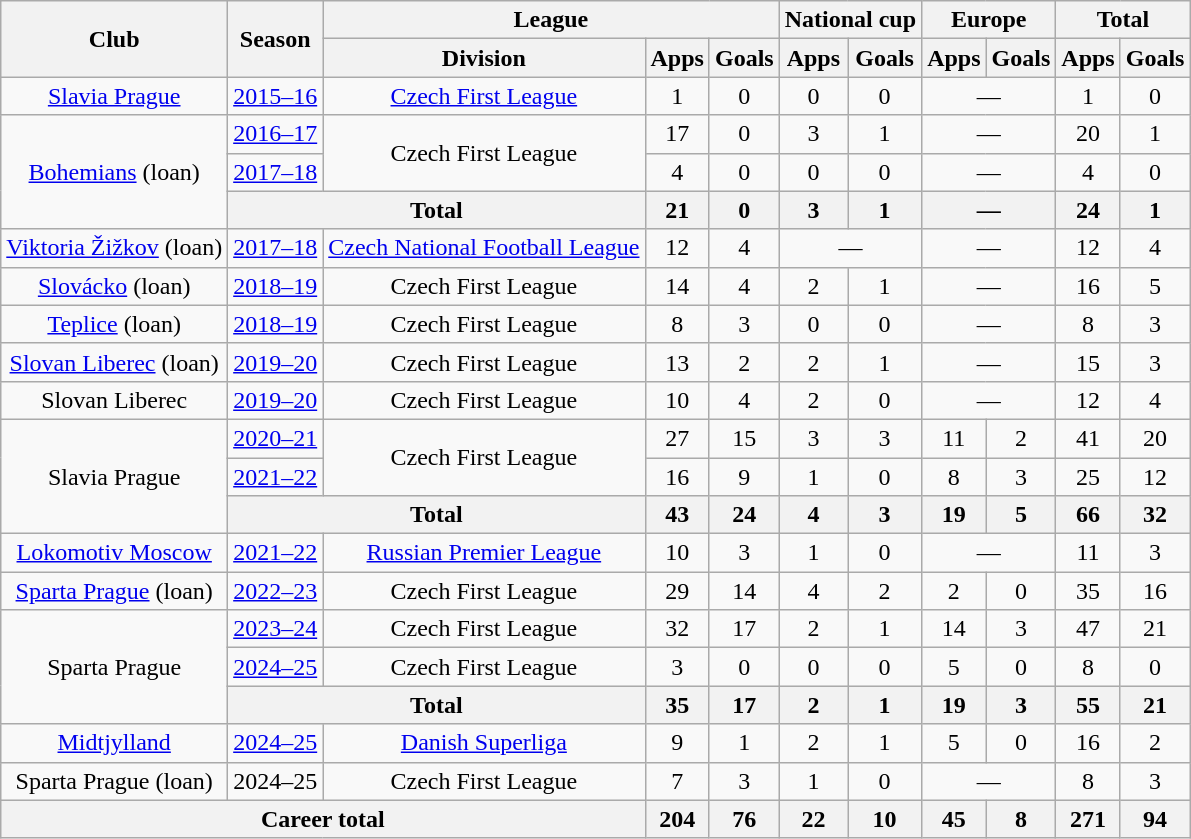<table class="wikitable" style="text-align:center">
<tr>
<th rowspan="2">Club</th>
<th rowspan="2">Season</th>
<th colspan="3">League</th>
<th colspan="2">National cup</th>
<th colspan="2">Europe</th>
<th colspan="2">Total</th>
</tr>
<tr>
<th>Division</th>
<th>Apps</th>
<th>Goals</th>
<th>Apps</th>
<th>Goals</th>
<th>Apps</th>
<th>Goals</th>
<th>Apps</th>
<th>Goals</th>
</tr>
<tr>
<td><a href='#'>Slavia Prague</a></td>
<td><a href='#'>2015–16</a></td>
<td><a href='#'>Czech First League</a></td>
<td>1</td>
<td>0</td>
<td>0</td>
<td>0</td>
<td colspan="2">—</td>
<td>1</td>
<td>0</td>
</tr>
<tr>
<td rowspan="3"><a href='#'>Bohemians</a> (loan)</td>
<td><a href='#'>2016–17</a></td>
<td rowspan="2">Czech First League</td>
<td>17</td>
<td>0</td>
<td>3</td>
<td>1</td>
<td colspan="2">—</td>
<td>20</td>
<td>1</td>
</tr>
<tr>
<td><a href='#'>2017–18</a></td>
<td>4</td>
<td>0</td>
<td>0</td>
<td>0</td>
<td colspan="2">—</td>
<td>4</td>
<td>0</td>
</tr>
<tr>
<th colspan="2">Total</th>
<th>21</th>
<th>0</th>
<th>3</th>
<th>1</th>
<th colspan="2">—</th>
<th>24</th>
<th>1</th>
</tr>
<tr>
<td><a href='#'>Viktoria Žižkov</a> (loan)</td>
<td><a href='#'>2017–18</a></td>
<td><a href='#'>Czech National Football League</a></td>
<td>12</td>
<td>4</td>
<td colspan="2">—</td>
<td colspan="2">—</td>
<td>12</td>
<td>4</td>
</tr>
<tr>
<td><a href='#'>Slovácko</a> (loan)</td>
<td><a href='#'>2018–19</a></td>
<td>Czech First League</td>
<td>14</td>
<td>4</td>
<td>2</td>
<td>1</td>
<td colspan="2">—</td>
<td>16</td>
<td>5</td>
</tr>
<tr>
<td><a href='#'>Teplice</a> (loan)</td>
<td><a href='#'>2018–19</a></td>
<td>Czech First League</td>
<td>8</td>
<td>3</td>
<td>0</td>
<td>0</td>
<td colspan="2">—</td>
<td>8</td>
<td>3</td>
</tr>
<tr>
<td><a href='#'>Slovan Liberec</a> (loan)</td>
<td><a href='#'>2019–20</a></td>
<td>Czech First League</td>
<td>13</td>
<td>2</td>
<td>2</td>
<td>1</td>
<td colspan="2">—</td>
<td>15</td>
<td>3</td>
</tr>
<tr>
<td>Slovan Liberec</td>
<td><a href='#'>2019–20</a></td>
<td>Czech First League</td>
<td>10</td>
<td>4</td>
<td>2</td>
<td>0</td>
<td colspan="2">—</td>
<td>12</td>
<td>4</td>
</tr>
<tr>
<td rowspan="3">Slavia Prague</td>
<td><a href='#'>2020–21</a></td>
<td rowspan="2">Czech First League</td>
<td>27</td>
<td>15</td>
<td>3</td>
<td>3</td>
<td>11</td>
<td>2</td>
<td>41</td>
<td>20</td>
</tr>
<tr>
<td><a href='#'>2021–22</a></td>
<td>16</td>
<td>9</td>
<td>1</td>
<td>0</td>
<td>8</td>
<td>3</td>
<td>25</td>
<td>12</td>
</tr>
<tr>
<th colspan="2">Total</th>
<th>43</th>
<th>24</th>
<th>4</th>
<th>3</th>
<th>19</th>
<th>5</th>
<th>66</th>
<th>32</th>
</tr>
<tr>
<td><a href='#'>Lokomotiv Moscow</a></td>
<td><a href='#'>2021–22</a></td>
<td><a href='#'>Russian Premier League</a></td>
<td>10</td>
<td>3</td>
<td>1</td>
<td>0</td>
<td colspan="2">—</td>
<td>11</td>
<td>3</td>
</tr>
<tr>
<td><a href='#'>Sparta Prague</a> (loan)</td>
<td><a href='#'>2022–23</a></td>
<td>Czech First League</td>
<td>29</td>
<td>14</td>
<td>4</td>
<td>2</td>
<td>2</td>
<td>0</td>
<td>35</td>
<td>16</td>
</tr>
<tr>
<td rowspan="3">Sparta Prague</td>
<td><a href='#'>2023–24</a></td>
<td>Czech First League</td>
<td>32</td>
<td>17</td>
<td>2</td>
<td>1</td>
<td>14</td>
<td>3</td>
<td>47</td>
<td>21</td>
</tr>
<tr>
<td><a href='#'>2024–25</a></td>
<td>Czech First League</td>
<td>3</td>
<td>0</td>
<td>0</td>
<td>0</td>
<td>5</td>
<td>0</td>
<td>8</td>
<td>0</td>
</tr>
<tr>
<th colspan="2">Total</th>
<th>35</th>
<th>17</th>
<th>2</th>
<th>1</th>
<th>19</th>
<th>3</th>
<th>55</th>
<th>21</th>
</tr>
<tr>
<td><a href='#'>Midtjylland</a></td>
<td><a href='#'>2024–25</a></td>
<td><a href='#'>Danish Superliga</a></td>
<td>9</td>
<td>1</td>
<td>2</td>
<td>1</td>
<td>5</td>
<td>0</td>
<td>16</td>
<td>2</td>
</tr>
<tr>
<td>Sparta Prague (loan)</td>
<td>2024–25</td>
<td>Czech First League</td>
<td>7</td>
<td>3</td>
<td>1</td>
<td>0</td>
<td colspan="2">—</td>
<td>8</td>
<td>3</td>
</tr>
<tr>
<th colspan="3">Career total</th>
<th>204</th>
<th>76</th>
<th>22</th>
<th>10</th>
<th>45</th>
<th>8</th>
<th>271</th>
<th>94</th>
</tr>
</table>
